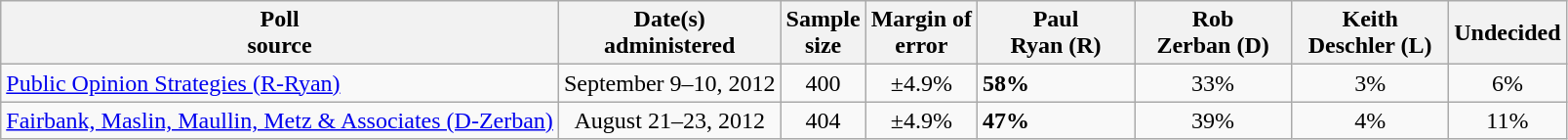<table class="wikitable">
<tr>
<th>Poll<br>source</th>
<th>Date(s)<br>administered</th>
<th>Sample<br>size</th>
<th>Margin of<br>error</th>
<th style="width:100px;">Paul<br>Ryan (R)</th>
<th style="width:100px;">Rob<br>Zerban (D)</th>
<th style="width:100px;">Keith<br>Deschler (L)</th>
<th>Undecided</th>
</tr>
<tr>
<td><a href='#'>Public Opinion Strategies (R-Ryan)</a></td>
<td align=center>September 9–10, 2012</td>
<td align=center>400</td>
<td align=center>±4.9%</td>
<td><strong>58%</strong></td>
<td align=center>33%</td>
<td align=center>3%</td>
<td align=center>6%</td>
</tr>
<tr>
<td><a href='#'>Fairbank, Maslin, Maullin, Metz & Associates (D-Zerban)</a></td>
<td align=center>August 21–23, 2012</td>
<td align=center>404</td>
<td align=center>±4.9%</td>
<td><strong>47%</strong></td>
<td align=center>39%</td>
<td align=center>4%</td>
<td align=center>11%</td>
</tr>
</table>
